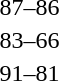<table style="text-align:center">
<tr>
<th width=200></th>
<th width=100></th>
<th width=200></th>
</tr>
<tr>
<td align=right><strong></strong></td>
<td align=center>87–86</td>
<td align=left></td>
</tr>
<tr>
<td align=right><strong></strong></td>
<td align=center>83–66</td>
<td align=left></td>
</tr>
<tr>
<td align=right><strong></strong></td>
<td align=center>91–81</td>
<td align=left></td>
</tr>
</table>
